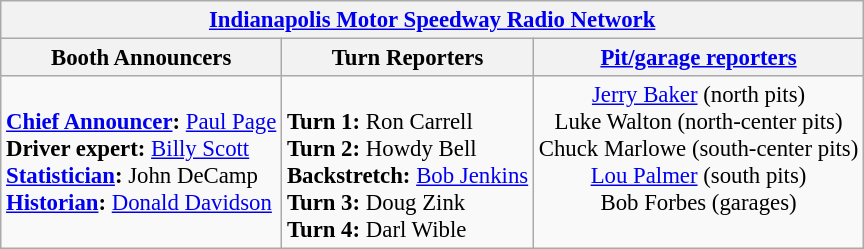<table class="wikitable" style="font-size: 95%;">
<tr>
<th colspan=3><a href='#'>Indianapolis Motor Speedway Radio Network</a></th>
</tr>
<tr>
<th>Booth Announcers</th>
<th>Turn Reporters</th>
<th><a href='#'>Pit/garage reporters</a></th>
</tr>
<tr>
<td valign="top"><br><strong><a href='#'>Chief Announcer</a>:</strong> <a href='#'>Paul Page</a><br>
<strong>Driver expert:</strong> <a href='#'>Billy Scott</a><br>
<strong><a href='#'>Statistician</a>:</strong> John DeCamp<br>
<strong><a href='#'>Historian</a>:</strong> <a href='#'>Donald Davidson</a></td>
<td valign="top"><br><strong>Turn 1:</strong> Ron Carrell<br>
<strong>Turn 2:</strong> Howdy Bell<br>
<strong>Backstretch:</strong> <a href='#'>Bob Jenkins</a> <strong></strong><br>
<strong>Turn 3:</strong> Doug Zink<br>
<strong>Turn 4:</strong> Darl Wible</td>
<td align="center" valign="top"><a href='#'>Jerry Baker</a> (north pits)<br>Luke Walton (north-center pits)<br>Chuck Marlowe (south-center pits)<br><a href='#'>Lou Palmer</a> (south pits)<br>Bob Forbes (garages)</td>
</tr>
</table>
